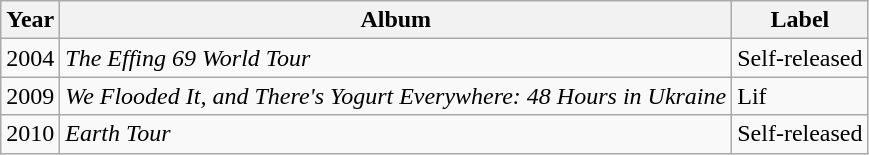<table class=wikitable>
<tr>
<th>Year</th>
<th>Album</th>
<th>Label</th>
</tr>
<tr>
<td>2004</td>
<td><em>The Effing 69 World Tour</em></td>
<td>Self-released</td>
</tr>
<tr>
<td>2009</td>
<td><em>We Flooded It, and There's Yogurt Everywhere: 48 Hours in Ukraine</em></td>
<td>Lif</td>
</tr>
<tr>
<td>2010</td>
<td><em>Earth Tour</em></td>
<td>Self-released</td>
</tr>
</table>
